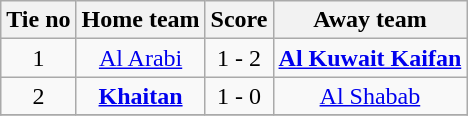<table class="wikitable" style="text-align: center">
<tr>
<th>Tie no</th>
<th>Home team</th>
<th>Score</th>
<th>Away team</th>
</tr>
<tr>
<td>1</td>
<td><a href='#'>Al Arabi</a></td>
<td>1 - 2</td>
<td><strong><a href='#'>Al Kuwait Kaifan</a></strong></td>
</tr>
<tr>
<td>2</td>
<td><strong><a href='#'>Khaitan</a></strong></td>
<td>1 - 0</td>
<td><a href='#'>Al Shabab</a></td>
</tr>
<tr>
</tr>
</table>
